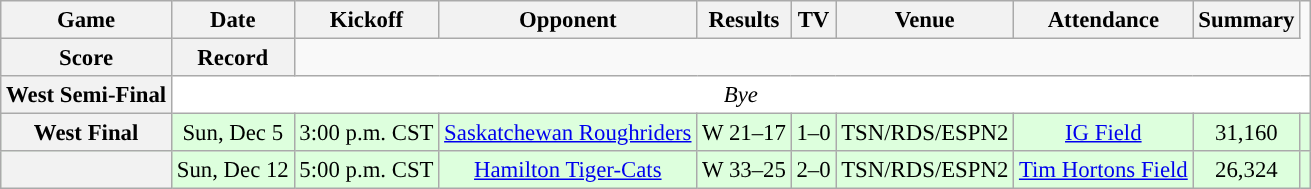<table class="wikitable" style="font-size: 95%;">
<tr>
<th scope="col">Game</th>
<th scope="col">Date</th>
<th scope="col">Kickoff</th>
<th scope="col">Opponent</th>
<th scope="col">Results</th>
<th scope="col">TV</th>
<th scope="col">Venue</th>
<th scope="col">Attendance</th>
<th scope="col">Summary</th>
</tr>
<tr>
<th scope="col">Score</th>
<th scope="col">Record</th>
</tr>
<tr bgcolor="#ffffff" align="center">
<th align="center">West Semi-Final</th>
<td colspan="9" valign="middle" align="center"><em>Bye</em></td>
</tr>
<tr align="center" bgcolor="#ddffdd">
<th align="center">West Final</th>
<td align="center">Sun, Dec 5</td>
<td align="center">3:00 p.m. CST</td>
<td align="center"><a href='#'>Saskatchewan Roughriders</a></td>
<td align="center">W 21–17</td>
<td align="center">1–0</td>
<td align="center">TSN/RDS/ESPN2</td>
<td align="center"><a href='#'>IG Field</a></td>
<td align="center">31,160</td>
<td align="center"></td>
</tr>
<tr align="center" bgcolor="#ddffdd">
<th style="text-align:center;"><a href='#'></a></th>
<td align="center">Sun, Dec 12</td>
<td align="center">5:00 p.m. CST</td>
<td align="center"><a href='#'>Hamilton Tiger-Cats</a></td>
<td align="center">W 33–25 </td>
<td align="center">2–0</td>
<td align="center">TSN/RDS/ESPN2</td>
<td align="center"><a href='#'>Tim Hortons Field</a></td>
<td align="center">26,324</td>
<td align="center"></td>
</tr>
</table>
